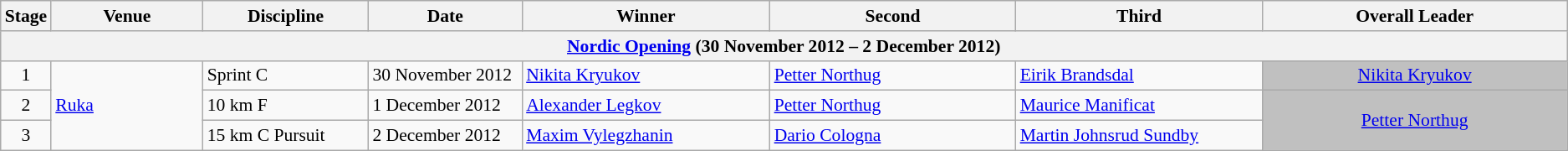<table class="wikitable" style="font-size: 90%">
<tr>
<th scope="col">Stage</th>
<th scope="col" width="120">Venue</th>
<th scope="col" width="130">Discipline</th>
<th scope="col" width="120">Date</th>
<th scope="col" width="200">Winner</th>
<th scope="col" width="200">Second</th>
<th scope="col" width="200">Third</th>
<th scope="col" width="250">Overall Leader</th>
</tr>
<tr>
<th scope="row" style="text-align:center" colspan="9"><a href='#'>Nordic Opening</a> (30 November 2012 – 2 December 2012)</th>
</tr>
<tr>
<td align="center">1</td>
<td rowspan="3"> <a href='#'>Ruka</a></td>
<td>Sprint C</td>
<td>30 November 2012</td>
<td> <a href='#'>Nikita Kryukov</a></td>
<td> <a href='#'>Petter Northug</a></td>
<td> <a href='#'>Eirik Brandsdal</a></td>
<td style="background:#c0c0c0;" align="center" rowspan="1"> <a href='#'>Nikita Kryukov</a></td>
</tr>
<tr>
<td align="center">2</td>
<td>10 km F</td>
<td>1 December 2012</td>
<td> <a href='#'>Alexander Legkov</a></td>
<td> <a href='#'>Petter Northug</a></td>
<td> <a href='#'>Maurice Manificat</a></td>
<td style="background:#c0c0c0;" align="center" rowspan="2"> <a href='#'>Petter Northug</a></td>
</tr>
<tr>
<td align="center">3</td>
<td>15 km C Pursuit</td>
<td>2 December 2012</td>
<td> <a href='#'>Maxim Vylegzhanin</a></td>
<td> <a href='#'>Dario Cologna</a></td>
<td> <a href='#'>Martin Johnsrud Sundby</a></td>
</tr>
</table>
